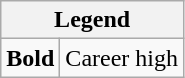<table class="wikitable mw-collapsible mw-collapsed">
<tr>
<th colspan="2">Legend</th>
</tr>
<tr>
<td><strong>Bold</strong></td>
<td>Career high</td>
</tr>
</table>
